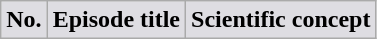<table class="wikitable plainrowheaders">
<tr>
<th style="background-color: #DEDDE2;">No.</th>
<th style="background-color: #DEDDE2;">Episode title</th>
<th style="background-color: #DEDDE2;">Scientific concept<br>











</th>
</tr>
</table>
